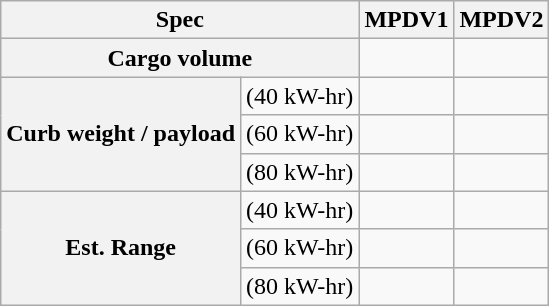<table class="wikitable" style="font-size:100%;text-align:center;">
<tr>
<th colspan=2>Spec</th>
<th>MPDV1</th>
<th>MPDV2</th>
</tr>
<tr>
<th colspan=2>Cargo volume</th>
<td></td>
<td></td>
</tr>
<tr>
<th rowspan=3>Curb weight / payload</th>
<td>(40 kW-hr)</td>
<td></td>
<td></td>
</tr>
<tr>
<td>(60 kW-hr)</td>
<td></td>
<td></td>
</tr>
<tr>
<td>(80 kW-hr)</td>
<td></td>
<td></td>
</tr>
<tr>
<th rowspan=3>Est. Range</th>
<td>(40 kW-hr)</td>
<td></td>
<td></td>
</tr>
<tr>
<td>(60 kW-hr)</td>
<td></td>
<td></td>
</tr>
<tr>
<td>(80 kW-hr)</td>
<td></td>
<td></td>
</tr>
</table>
